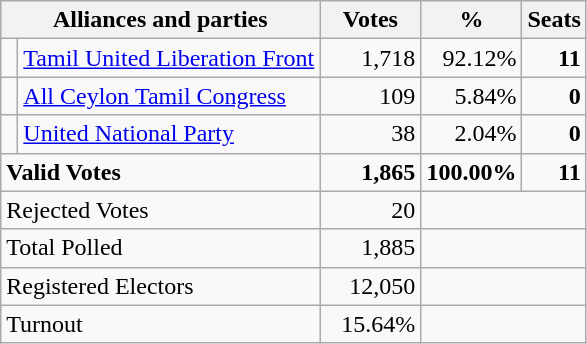<table class="wikitable" border="1" style="text-align:right;">
<tr>
<th valign=bottom align=left colspan=2>Alliances and parties</th>
<th valign=bottom align=center width="60">Votes</th>
<th valign=bottom align=center width="50">%</th>
<th valign=bottom align=center>Seats</th>
</tr>
<tr>
<td bgcolor=> </td>
<td align=left><a href='#'>Tamil United Liberation Front</a></td>
<td>1,718</td>
<td>92.12%</td>
<td><strong>11</strong></td>
</tr>
<tr>
<td bgcolor=> </td>
<td align=left><a href='#'>All Ceylon Tamil Congress</a></td>
<td>109</td>
<td>5.84%</td>
<td><strong>0</strong></td>
</tr>
<tr>
<td bgcolor=> </td>
<td align=left><a href='#'>United National Party</a></td>
<td>38</td>
<td>2.04%</td>
<td><strong>0</strong></td>
</tr>
<tr>
<td colspan=2 align=left><strong>Valid Votes</strong></td>
<td><strong>1,865</strong></td>
<td><strong>100.00%</strong></td>
<td><strong>11</strong></td>
</tr>
<tr>
<td colspan=2 align=left>Rejected Votes</td>
<td>20</td>
<td colspan=2></td>
</tr>
<tr>
<td colspan=2 align=left>Total Polled</td>
<td>1,885</td>
<td colspan=2></td>
</tr>
<tr>
<td colspan=2 align=left>Registered Electors</td>
<td>12,050</td>
<td colspan=2></td>
</tr>
<tr>
<td colspan=2 align=left>Turnout</td>
<td>15.64%</td>
<td colspan=2></td>
</tr>
</table>
